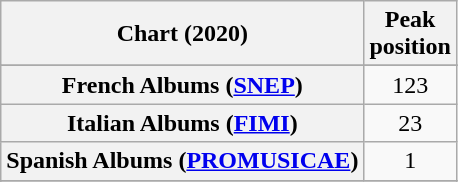<table class="wikitable sortable plainrowheaders" style="text-align:center">
<tr>
<th scope="col">Chart (2020)</th>
<th scope="col">Peak<br>position</th>
</tr>
<tr>
</tr>
<tr>
</tr>
<tr>
</tr>
<tr>
</tr>
<tr>
<th scope="row">French Albums (<a href='#'>SNEP</a>)</th>
<td>123</td>
</tr>
<tr>
<th scope="row">Italian Albums (<a href='#'>FIMI</a>)</th>
<td>23</td>
</tr>
<tr>
<th scope="row">Spanish Albums (<a href='#'>PROMUSICAE</a>)</th>
<td>1</td>
</tr>
<tr>
</tr>
<tr>
</tr>
<tr>
</tr>
<tr>
</tr>
<tr>
</tr>
</table>
